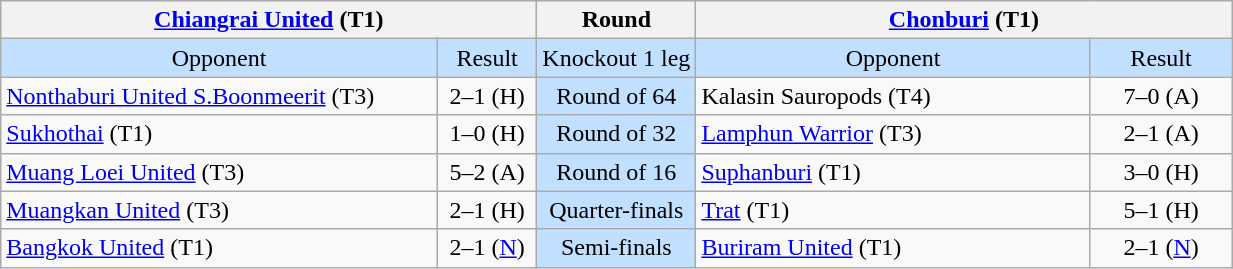<table class="wikitable" style="text-align:center">
<tr>
<th colspan=4 width="350"><a href='#'>Chiangrai United</a> (T1)</th>
<th>Round</th>
<th colspan=4 width="350"><a href='#'>Chonburi</a> (T1)</th>
</tr>
<tr style="background:#C1E0FF">
<td>Opponent</td>
<td colspan=3>Result</td>
<td>Knockout 1 leg</td>
<td>Opponent</td>
<td colspan=3>Result</td>
</tr>
<tr>
<td align=left><a href='#'>Nonthaburi United S.Boonmeerit</a> (T3)</td>
<td colspan=3>2–1 (H)</td>
<td style="background:#C1E0FF">Round of 64</td>
<td align=left>Kalasin Sauropods (T4)</td>
<td colspan=3>7–0 (A)</td>
</tr>
<tr>
<td align=left><a href='#'>Sukhothai</a> (T1)</td>
<td colspan=3>1–0 (H)</td>
<td style="background:#C1E0FF">Round of 32</td>
<td align=left><a href='#'>Lamphun Warrior</a> (T3)</td>
<td colspan=3>2–1 (A)</td>
</tr>
<tr>
<td align=left><a href='#'>Muang Loei United</a> (T3)</td>
<td colspan=3>5–2 (A)</td>
<td style="background:#C1E0FF">Round of 16</td>
<td align=left><a href='#'>Suphanburi</a> (T1)</td>
<td colspan=3>3–0 (H)</td>
</tr>
<tr>
<td align=left><a href='#'>Muangkan United</a> (T3)</td>
<td colspan=3>2–1 (H)</td>
<td style="background:#C1E0FF">Quarter-finals</td>
<td align=left><a href='#'>Trat</a> (T1)</td>
<td colspan=3>5–1 (H)</td>
</tr>
<tr>
<td align=left><a href='#'>Bangkok United</a> (T1)</td>
<td colspan=3>2–1 (<a href='#'>N</a>)</td>
<td style="background:#C1E0FF">Semi-finals</td>
<td align=left><a href='#'>Buriram United</a> (T1)</td>
<td colspan=3>2–1 (<a href='#'>N</a>)</td>
</tr>
</table>
